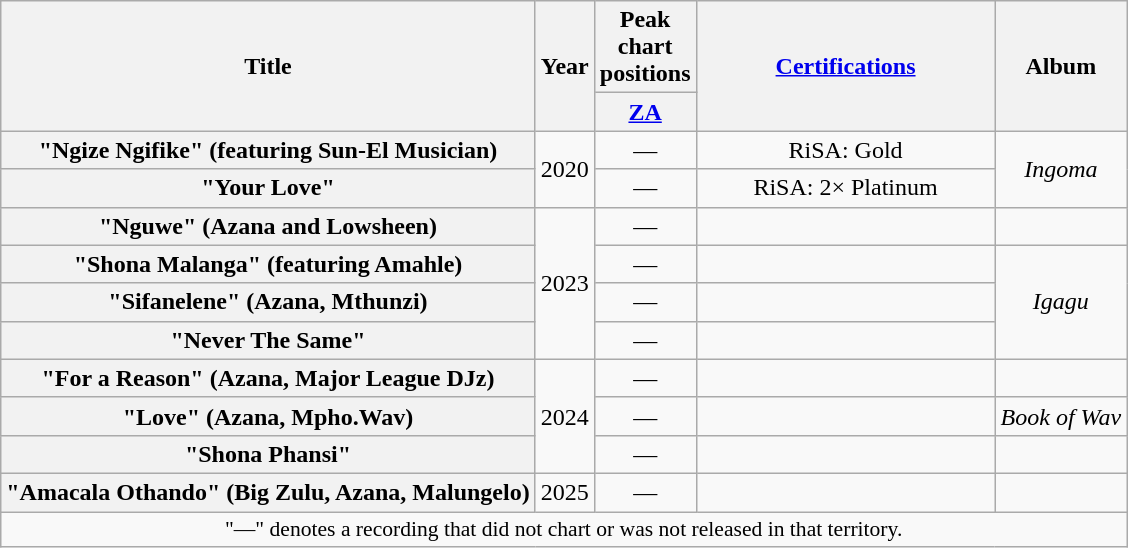<table class="wikitable plainrowheaders" style="text-align:center;">
<tr>
<th scope="col" rowspan="2">Title</th>
<th scope="col" rowspan="2">Year</th>
<th scope="col" colspan="1">Peak chart positions</th>
<th scope="col" rowspan="2" style="width:12em;"><a href='#'>Certifications</a></th>
<th scope="col" rowspan="2">Album</th>
</tr>
<tr>
<th scope="col" style="width:3em;font-size:100%;"><a href='#'>ZA</a><br></th>
</tr>
<tr>
<th scope="row">"Ngize Ngifike" (featuring Sun-El Musician)</th>
<td rowspan=2>2020</td>
<td>—</td>
<td>RiSA: Gold</td>
<td rowspan=2><em>Ingoma</em></td>
</tr>
<tr>
<th scope="row">"Your Love"</th>
<td>—</td>
<td>RiSA: 2× Platinum</td>
</tr>
<tr>
<th scope="row">"Nguwe" (Azana and Lowsheen)</th>
<td rowspan=4>2023</td>
<td>—</td>
<td></td>
<td></td>
</tr>
<tr>
<th scope="row">"Shona Malanga" (featuring Amahle)</th>
<td>—</td>
<td></td>
<td rowspan=3><em>Igagu</em></td>
</tr>
<tr>
<th scope="row">"Sifanelene" (Azana, Mthunzi)</th>
<td>—</td>
<td></td>
</tr>
<tr>
<th scope="row">"Never The Same"</th>
<td>—</td>
<td></td>
</tr>
<tr>
<th scope="row">"For a Reason" (Azana, Major League DJz)</th>
<td rowspan=3>2024</td>
<td>—</td>
<td></td>
<td></td>
</tr>
<tr>
<th scope="row">"Love" (Azana, Mpho.Wav)</th>
<td>—</td>
<td></td>
<td><em>Book of Wav</em></td>
</tr>
<tr>
<th scope="row">"Shona Phansi"</th>
<td>—</td>
<td></td>
<td></td>
</tr>
<tr>
<th scope="row">"Amacala Othando" (Big Zulu, Azana, Malungelo)</th>
<td>2025</td>
<td>—</td>
<td></td>
<td></td>
</tr>
<tr>
<td colspan="8" style="font-size:90%">"—" denotes a recording that did not chart or was not released in that territory.</td>
</tr>
</table>
